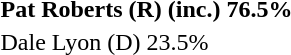<table>
<tr>
<td><strong>Pat Roberts (R) (inc.) 76.5%</strong></td>
</tr>
<tr>
<td>Dale Lyon (D) 23.5%</td>
</tr>
</table>
